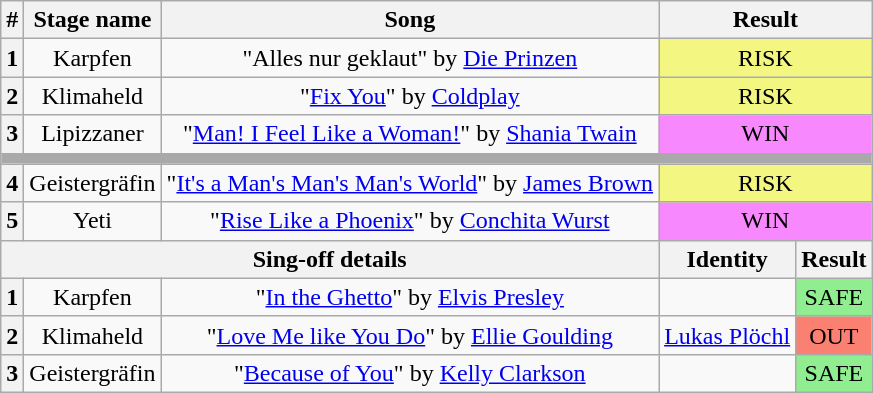<table class="wikitable plainrowheaders" style="text-align: center;">
<tr>
<th>#</th>
<th>Stage name</th>
<th>Song</th>
<th colspan=2>Result</th>
</tr>
<tr>
<th>1</th>
<td>Karpfen</td>
<td>"Alles nur geklaut" by <a href='#'>Die Prinzen</a></td>
<td colspan=2 bgcolor="#F3F781">RISK</td>
</tr>
<tr>
<th>2</th>
<td>Klimaheld</td>
<td>"<a href='#'>Fix You</a>" by <a href='#'>Coldplay</a></td>
<td colspan=2 bgcolor="#F3F781">RISK</td>
</tr>
<tr>
<th>3</th>
<td>Lipizzaner</td>
<td>"<a href='#'>Man! I Feel Like a Woman!</a>" by <a href='#'>Shania Twain</a></td>
<td colspan=2 bgcolor="#F888FD">WIN</td>
</tr>
<tr>
<td colspan="5" style="background:darkgray"></td>
</tr>
<tr>
<th>4</th>
<td>Geistergräfin</td>
<td>"<a href='#'>It's a Man's Man's Man's World</a>" by <a href='#'>James Brown</a></td>
<td colspan=2 bgcolor="#F3F781">RISK</td>
</tr>
<tr>
<th>5</th>
<td>Yeti</td>
<td>"<a href='#'>Rise Like a Phoenix</a>" by <a href='#'>Conchita Wurst</a></td>
<td colspan=2 bgcolor="#F888FD">WIN</td>
</tr>
<tr>
<th colspan="3">Sing-off details</th>
<th>Identity</th>
<th>Result</th>
</tr>
<tr>
<th>1</th>
<td>Karpfen</td>
<td>"<a href='#'>In the Ghetto</a>" by <a href='#'>Elvis Presley</a></td>
<td></td>
<td bgcolor=lightgreen>SAFE</td>
</tr>
<tr>
<th>2</th>
<td>Klimaheld</td>
<td>"<a href='#'>Love Me like You Do</a>" by <a href='#'>Ellie Goulding</a></td>
<td><a href='#'>Lukas Plöchl</a></td>
<td bgcolor=salmon>OUT</td>
</tr>
<tr>
<th>3</th>
<td>Geistergräfin</td>
<td>"<a href='#'>Because of You</a>" by <a href='#'>Kelly Clarkson</a></td>
<td></td>
<td bgcolor=lightgreen>SAFE</td>
</tr>
</table>
